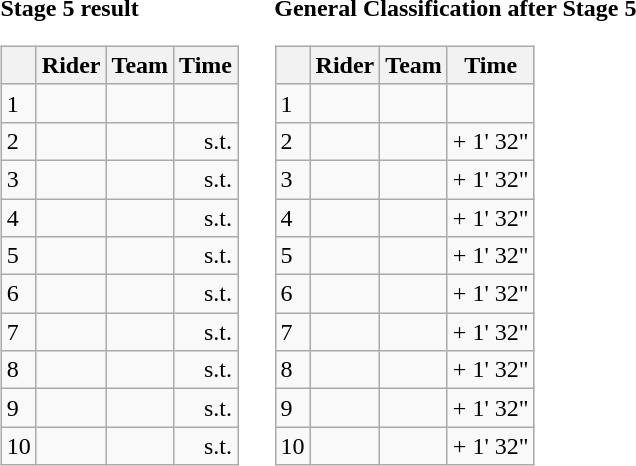<table>
<tr>
<td><strong>Stage 5 result</strong><br><table class="wikitable">
<tr>
<th></th>
<th>Rider</th>
<th>Team</th>
<th>Time</th>
</tr>
<tr>
<td>1</td>
<td></td>
<td></td>
<td align="right"></td>
</tr>
<tr>
<td>2</td>
<td></td>
<td></td>
<td align="right">s.t.</td>
</tr>
<tr>
<td>3</td>
<td></td>
<td></td>
<td align="right">s.t.</td>
</tr>
<tr>
<td>4</td>
<td></td>
<td></td>
<td align="right">s.t.</td>
</tr>
<tr>
<td>5</td>
<td></td>
<td></td>
<td align="right">s.t.</td>
</tr>
<tr>
<td>6</td>
<td></td>
<td></td>
<td align="right">s.t.</td>
</tr>
<tr>
<td>7</td>
<td> </td>
<td></td>
<td align="right">s.t.</td>
</tr>
<tr>
<td>8</td>
<td></td>
<td></td>
<td align="right">s.t.</td>
</tr>
<tr>
<td>9</td>
<td></td>
<td></td>
<td align="right">s.t.</td>
</tr>
<tr>
<td>10</td>
<td></td>
<td></td>
<td align="right">s.t.</td>
</tr>
</table>
</td>
<td></td>
<td><strong>General Classification after Stage 5</strong><br><table class="wikitable">
<tr>
<th></th>
<th>Rider</th>
<th>Team</th>
<th>Time</th>
</tr>
<tr>
<td>1</td>
<td> </td>
<td></td>
<td align="right"></td>
</tr>
<tr>
<td>2</td>
<td></td>
<td></td>
<td align="right">+ 1' 32"</td>
</tr>
<tr>
<td>3</td>
<td></td>
<td></td>
<td align="right">+ 1' 32"</td>
</tr>
<tr>
<td>4</td>
<td></td>
<td></td>
<td align="right">+ 1' 32"</td>
</tr>
<tr>
<td>5</td>
<td></td>
<td></td>
<td align="right">+ 1' 32"</td>
</tr>
<tr>
<td>6</td>
<td></td>
<td></td>
<td align="right">+ 1' 32"</td>
</tr>
<tr>
<td>7</td>
<td></td>
<td></td>
<td align="right">+ 1' 32"</td>
</tr>
<tr>
<td>8</td>
<td></td>
<td></td>
<td align="right">+ 1' 32"</td>
</tr>
<tr>
<td>9</td>
<td></td>
<td></td>
<td align="right">+ 1' 32"</td>
</tr>
<tr>
<td>10</td>
<td></td>
<td></td>
<td align="right">+ 1' 32"</td>
</tr>
</table>
</td>
</tr>
</table>
